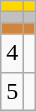<table class="wikitable">
<tr style="background:gold;">
<td align=center></td>
<td></td>
</tr>
<tr style="background:silver;">
<td align=center></td>
<td></td>
</tr>
<tr style="background:peru;">
<td align=center></td>
<td></td>
</tr>
<tr>
<td align=center>4</td>
<td></td>
</tr>
<tr>
<td align=center>5</td>
<td></td>
</tr>
</table>
